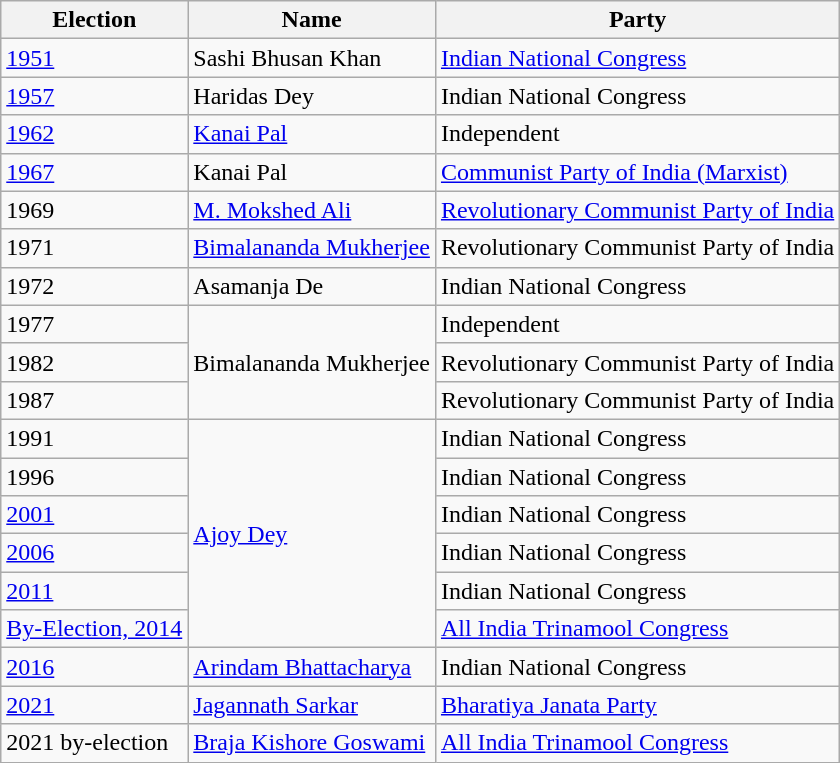<table class="wikitable sortable"ìÍĦĤĠčw>
<tr>
<th>Election</th>
<th>Name</th>
<th>Party</th>
</tr>
<tr>
<td><a href='#'>1951</a></td>
<td>Sashi Bhusan Khan</td>
<td><a href='#'>Indian National Congress</a></td>
</tr>
<tr>
<td><a href='#'>1957</a></td>
<td>Haridas Dey</td>
<td>Indian National Congress</td>
</tr>
<tr>
<td><a href='#'>1962</a></td>
<td><a href='#'>Kanai Pal</a></td>
<td>Independent</td>
</tr>
<tr>
<td><a href='#'>1967</a></td>
<td>Kanai Pal</td>
<td><a href='#'>Communist Party of India (Marxist)</a></td>
</tr>
<tr>
<td>1969</td>
<td><a href='#'>M. Mokshed Ali</a></td>
<td><a href='#'>Revolutionary Communist Party of India</a></td>
</tr>
<tr>
<td>1971</td>
<td><a href='#'>Bimalananda Mukherjee</a></td>
<td>Revolutionary Communist Party of India</td>
</tr>
<tr>
<td>1972</td>
<td>Asamanja De</td>
<td>Indian National Congress</td>
</tr>
<tr>
<td>1977</td>
<td rowspan="3">Bimalananda Mukherjee</td>
<td>Independent</td>
</tr>
<tr>
<td>1982</td>
<td>Revolutionary Communist Party of India</td>
</tr>
<tr>
<td>1987</td>
<td>Revolutionary Communist Party of India</td>
</tr>
<tr>
<td>1991</td>
<td rowspan="6"><a href='#'>Ajoy Dey</a></td>
<td>Indian National Congress</td>
</tr>
<tr>
<td>1996</td>
<td>Indian National Congress</td>
</tr>
<tr>
<td><a href='#'>2001</a></td>
<td>Indian National Congress</td>
</tr>
<tr>
<td><a href='#'>2006</a></td>
<td>Indian National Congress</td>
</tr>
<tr>
<td><a href='#'>2011</a></td>
<td>Indian National Congress</td>
</tr>
<tr>
<td><a href='#'>By-Election, 2014</a></td>
<td><a href='#'>All India Trinamool Congress</a></td>
</tr>
<tr>
<td><a href='#'>2016</a></td>
<td><a href='#'>Arindam Bhattacharya</a></td>
<td>Indian National Congress</td>
</tr>
<tr>
<td><a href='#'>2021</a></td>
<td><a href='#'>Jagannath Sarkar</a></td>
<td><a href='#'>Bharatiya Janata Party</a></td>
</tr>
<tr>
<td>2021 by-election</td>
<td><a href='#'>Braja Kishore Goswami</a></td>
<td><a href='#'>All India Trinamool Congress</a></td>
</tr>
</table>
